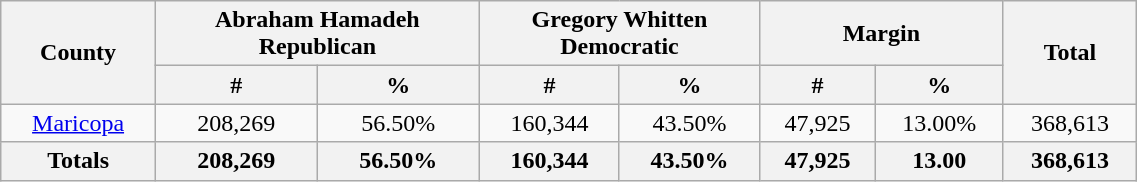<table class="wikitable sortable" width="60%">
<tr>
<th rowspan="2">County</th>
<th colspan="2">Abraham Hamadeh<br>Republican</th>
<th colspan="2">Gregory Whitten<br>Democratic</th>
<th colspan="2">Margin</th>
<th rowspan="2">Total</th>
</tr>
<tr>
<th data-sort-type="number" style="text-align:center;">#</th>
<th data-sort-type="number" style="text-align:center;">%</th>
<th data-sort-type="number" style="text-align:center;">#</th>
<th data-sort-type="number" style="text-align:center;">%</th>
<th data-sort-type="number" style="text-align:center;">#</th>
<th data-sort-type="number" style="text-align:center;">%</th>
</tr>
<tr style="text-align:center;">
<td><a href='#'>Maricopa</a></td>
<td>208,269</td>
<td>56.50%</td>
<td>160,344</td>
<td>43.50%</td>
<td>47,925</td>
<td>13.00%</td>
<td>368,613</td>
</tr>
<tr>
<th>Totals</th>
<th>208,269</th>
<th>56.50%</th>
<th>160,344</th>
<th>43.50%</th>
<th>47,925</th>
<th>13.00</th>
<th>368,613</th>
</tr>
</table>
